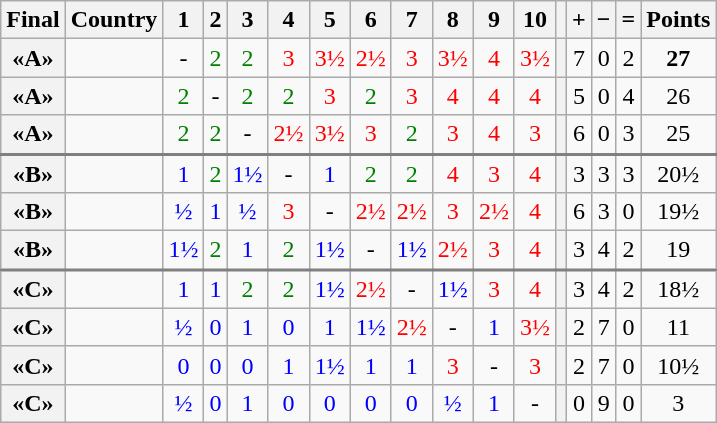<table class="wikitable" style="text-align:center">
<tr>
<th>Final</th>
<th>Country</th>
<th>1</th>
<th>2</th>
<th>3</th>
<th>4</th>
<th>5</th>
<th>6</th>
<th>7</th>
<th>8</th>
<th>9</th>
<th>10</th>
<th></th>
<th>+</th>
<th>−</th>
<th>=</th>
<th>Points</th>
</tr>
<tr>
<th>«A»</th>
<td style="text-align: left"></td>
<td>-</td>
<td style="color: green">2</td>
<td style="color: green">2</td>
<td style="color: red;">3</td>
<td style="color: red;">3½</td>
<td style="color: red;">2½</td>
<td style="color: red;">3</td>
<td style="color: red;">3½</td>
<td style="color: red;">4</td>
<td style="color: red;">3½</td>
<th></th>
<td>7</td>
<td>0</td>
<td>2</td>
<td><strong>27</strong></td>
</tr>
<tr>
<th>«A»</th>
<td style="text-align: left"></td>
<td style="color: green">2</td>
<td>-</td>
<td style="color: green">2</td>
<td style="color: green">2</td>
<td style="color: red;">3</td>
<td style="color: green">2</td>
<td style="color: red;">3</td>
<td style="color: red;">4</td>
<td style="color: red;">4</td>
<td style="color: red;">4</td>
<th></th>
<td>5</td>
<td>0</td>
<td>4</td>
<td>26</td>
</tr>
<tr>
<th>«A»</th>
<td style="text-align: left"></td>
<td style="color: green">2</td>
<td style="color: green">2</td>
<td>-</td>
<td style="color: red;">2½</td>
<td style="color: red;">3½</td>
<td style="color: red;">3</td>
<td style="color: green">2</td>
<td style="color: red;">3</td>
<td style="color: red;">4</td>
<td style="color: red;">3</td>
<th></th>
<td>6</td>
<td>0</td>
<td>3</td>
<td>25</td>
</tr>
<tr style="border-top:2px solid grey;">
<th>«B»</th>
<td style="text-align: left"></td>
<td style="color: blue;">1</td>
<td style="color: green">2</td>
<td style="color: blue;">1½</td>
<td>-</td>
<td style="color: blue;">1</td>
<td style="color: green">2</td>
<td style="color: green">2</td>
<td style="color: red;">4</td>
<td style="color: red;">3</td>
<td style="color: red;">4</td>
<th></th>
<td>3</td>
<td>3</td>
<td>3</td>
<td>20½</td>
</tr>
<tr>
<th>«B»</th>
<td style="text-align: left"></td>
<td style="color: blue;">½</td>
<td style="color: blue;">1</td>
<td style="color: blue;">½</td>
<td style="color: red;">3</td>
<td>-</td>
<td style="color: red;">2½</td>
<td style="color: red;">2½</td>
<td style="color: red;">3</td>
<td style="color: red;">2½</td>
<td style="color: red;">4</td>
<th></th>
<td>6</td>
<td>3</td>
<td>0</td>
<td>19½</td>
</tr>
<tr>
<th>«B»</th>
<td style="text-align: left"></td>
<td style="color: blue;">1½</td>
<td style="color: green">2</td>
<td style="color: blue;">1</td>
<td style="color: green">2</td>
<td style="color: blue;">1½</td>
<td>-</td>
<td style="color: blue;">1½</td>
<td style="color: red;">2½</td>
<td style="color: red;">3</td>
<td style="color: red;">4</td>
<th></th>
<td>3</td>
<td>4</td>
<td>2</td>
<td>19</td>
</tr>
<tr style="border-top:2px solid grey;">
<th>«C»</th>
<td style="text-align: left"></td>
<td style="color: blue;">1</td>
<td style="color: blue;">1</td>
<td style="color: green">2</td>
<td style="color: green">2</td>
<td style="color: blue;">1½</td>
<td style="color: red;">2½</td>
<td>-</td>
<td style="color: blue;">1½</td>
<td style="color: red;">3</td>
<td style="color: red;">4</td>
<th></th>
<td>3</td>
<td>4</td>
<td>2</td>
<td>18½</td>
</tr>
<tr>
<th>«C»</th>
<td style="text-align: left"></td>
<td style="color: blue;">½</td>
<td style="color: blue;">0</td>
<td style="color: blue;">1</td>
<td style="color: blue;">0</td>
<td style="color: blue;">1</td>
<td style="color: blue;">1½</td>
<td style="color: red;">2½</td>
<td>-</td>
<td style="color: blue;">1</td>
<td style="color: red;">3½</td>
<th></th>
<td>2</td>
<td>7</td>
<td>0</td>
<td>11</td>
</tr>
<tr>
<th>«C»</th>
<td style="text-align: left"></td>
<td style="color: blue;">0</td>
<td style="color: blue;">0</td>
<td style="color: blue;">0</td>
<td style="color: blue;">1</td>
<td style="color: blue;">1½</td>
<td style="color: blue;">1</td>
<td style="color: blue;">1</td>
<td style="color: red;">3</td>
<td>-</td>
<td style="color: red;">3</td>
<th></th>
<td>2</td>
<td>7</td>
<td>0</td>
<td>10½</td>
</tr>
<tr>
<th>«C»</th>
<td style="text-align: left"></td>
<td style="color: blue;">½</td>
<td style="color: blue;">0</td>
<td style="color: blue;">1</td>
<td style="color: blue;">0</td>
<td style="color: blue;">0</td>
<td style="color: blue;">0</td>
<td style="color: blue;">0</td>
<td style="color: blue;">½</td>
<td style="color: blue;">1</td>
<td>-</td>
<th></th>
<td>0</td>
<td>9</td>
<td>0</td>
<td>3</td>
</tr>
</table>
